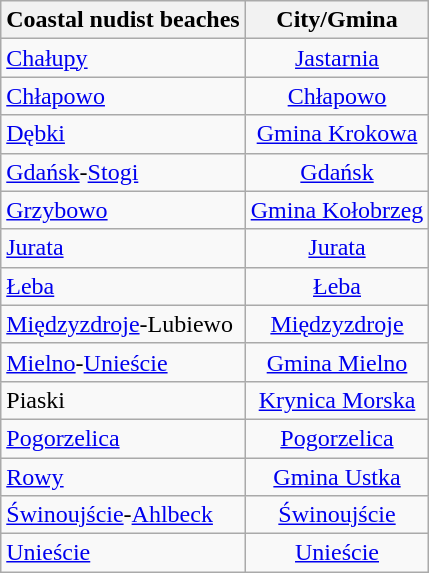<table class="wikitable">
<tr>
<th>Coastal nudist beaches</th>
<th>City/Gmina</th>
</tr>
<tr>
<td><a href='#'>Chałupy</a></td>
<td align=center><a href='#'>Jastarnia</a></td>
</tr>
<tr>
<td><a href='#'>Chłapowo</a></td>
<td align=center><a href='#'>Chłapowo</a></td>
</tr>
<tr>
<td><a href='#'>Dębki</a></td>
<td align=center><a href='#'>Gmina Krokowa</a></td>
</tr>
<tr>
<td><a href='#'>Gdańsk</a>-<a href='#'>Stogi</a></td>
<td align=center><a href='#'>Gdańsk</a></td>
</tr>
<tr>
<td><a href='#'>Grzybowo</a></td>
<td align=center><a href='#'>Gmina Kołobrzeg</a></td>
</tr>
<tr>
<td><a href='#'>Jurata</a></td>
<td align=center><a href='#'>Jurata</a></td>
</tr>
<tr>
<td><a href='#'>Łeba</a></td>
<td align=center><a href='#'>Łeba</a></td>
</tr>
<tr>
<td><a href='#'>Międzyzdroje</a>-Lubiewo</td>
<td align=center><a href='#'>Międzyzdroje</a></td>
</tr>
<tr>
<td><a href='#'>Mielno</a>-<a href='#'>Unieście</a></td>
<td align=center><a href='#'>Gmina Mielno</a></td>
</tr>
<tr>
<td>Piaski</td>
<td align=center><a href='#'>Krynica Morska</a></td>
</tr>
<tr>
<td><a href='#'>Pogorzelica</a></td>
<td align=center><a href='#'>Pogorzelica</a></td>
</tr>
<tr>
<td><a href='#'>Rowy</a></td>
<td align=center><a href='#'>Gmina Ustka</a></td>
</tr>
<tr>
<td><a href='#'>Świnoujście</a>-<a href='#'>Ahlbeck</a></td>
<td align=center><a href='#'>Świnoujście</a></td>
</tr>
<tr>
<td><a href='#'>Unieście</a></td>
<td align=center><a href='#'>Unieście</a></td>
</tr>
</table>
